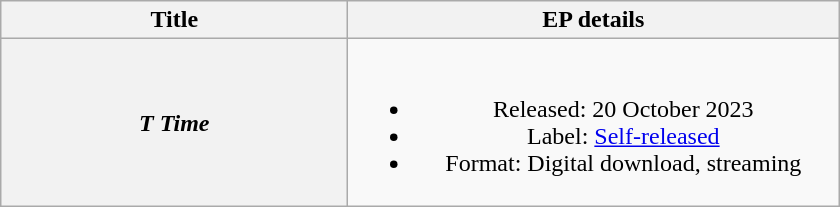<table class="wikitable plainrowheaders" style="text-align:center;">
<tr>
<th scope="col" style="width:14em;">Title</th>
<th scope="col" style="width:20em;">EP details</th>
</tr>
<tr>
<th scope="row"><em>T Time</em></th>
<td><br><ul><li>Released: 20 October 2023</li><li>Label: <a href='#'>Self-released</a></li><li>Format: Digital download, streaming</li></ul></td>
</tr>
</table>
